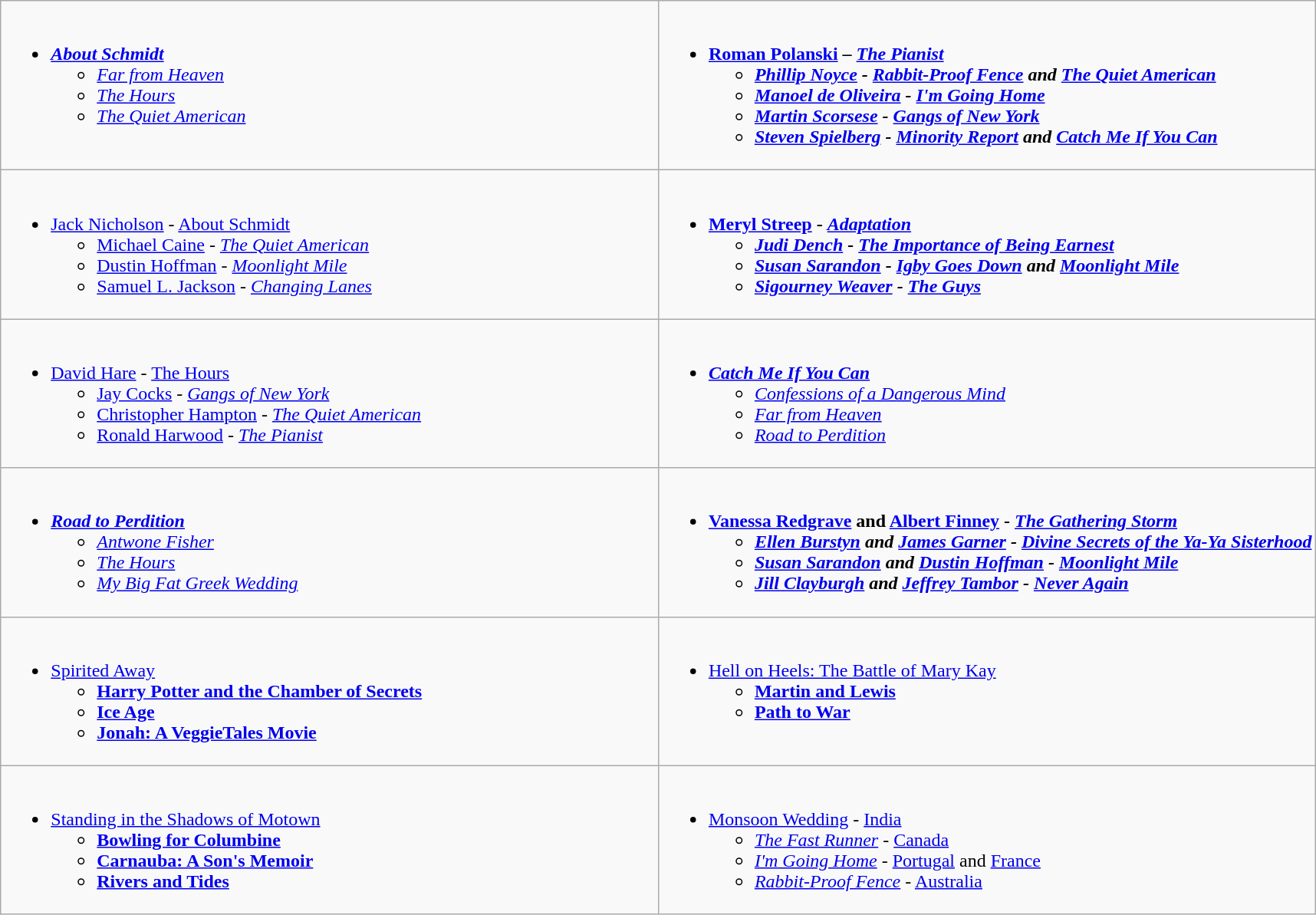<table class=wikitable>
<tr>
<td style="vertical-align:top; width:50%;"><br><ul><li><strong><em><a href='#'>About Schmidt</a></em></strong><ul><li><em><a href='#'>Far from Heaven</a></em></li><li><em><a href='#'>The Hours</a></em></li><li><em><a href='#'>The Quiet American</a></em></li></ul></li></ul></td>
<td style="vertical-align:top; width:50%;"><br><ul><li><strong><a href='#'>Roman Polanski</a> – <em><a href='#'>The Pianist</a><strong><em><ul><li><a href='#'>Phillip Noyce</a> - </em><a href='#'>Rabbit-Proof Fence</a><em> and </em><a href='#'>The Quiet American</a><em></li><li><a href='#'>Manoel de Oliveira</a> - </em><a href='#'>I'm Going Home</a><em></li><li><a href='#'>Martin Scorsese</a> - </em><a href='#'>Gangs of New York</a><em></li><li><a href='#'>Steven Spielberg</a> - </em><a href='#'>Minority Report</a><em> and </em><a href='#'>Catch Me If You Can</a><em></li></ul></li></ul></td>
</tr>
<tr>
<td style="vertical-align:top; width:50%;"><br><ul><li></strong><a href='#'>Jack Nicholson</a> - </em><a href='#'>About Schmidt</a></em></strong><ul><li><a href='#'>Michael Caine</a> - <em><a href='#'>The Quiet American</a></em></li><li><a href='#'>Dustin Hoffman</a> - <em><a href='#'>Moonlight Mile</a></em></li><li><a href='#'>Samuel L. Jackson</a> - <em><a href='#'>Changing Lanes</a></em></li></ul></li></ul></td>
<td style="vertical-align:top; width:50%;"><br><ul><li><strong><a href='#'>Meryl Streep</a> - <em><a href='#'>Adaptation</a><strong><em><ul><li><a href='#'>Judi Dench</a> - </em><a href='#'>The Importance of Being Earnest</a><em></li><li><a href='#'>Susan Sarandon</a> - </em><a href='#'>Igby Goes Down</a><em> and </em><a href='#'>Moonlight Mile</a><em></li><li><a href='#'>Sigourney Weaver</a> - </em><a href='#'>The Guys</a><em></li></ul></li></ul></td>
</tr>
<tr>
<td style="vertical-align:top; width:50%;"><br><ul><li></strong><a href='#'>David Hare</a> - </em><a href='#'>The Hours</a></em></strong><ul><li><a href='#'>Jay Cocks</a> - <em><a href='#'>Gangs of New York</a></em></li><li><a href='#'>Christopher Hampton</a> - <em><a href='#'>The Quiet American</a></em></li><li><a href='#'>Ronald Harwood</a> - <em><a href='#'>The Pianist</a></em></li></ul></li></ul></td>
<td style="vertical-align:top; width:50%;"><br><ul><li><strong><em><a href='#'>Catch Me If You Can</a></em></strong><ul><li><em><a href='#'>Confessions of a Dangerous Mind</a></em></li><li><em><a href='#'>Far from Heaven</a></em></li><li><em><a href='#'>Road to Perdition</a></em></li></ul></li></ul></td>
</tr>
<tr>
<td style="vertical-align:top; width:50%;"><br><ul><li><strong><em><a href='#'>Road to Perdition</a></em></strong><ul><li><em><a href='#'>Antwone Fisher</a></em></li><li><em><a href='#'>The Hours</a></em></li><li><em><a href='#'>My Big Fat Greek Wedding</a></em></li></ul></li></ul></td>
<td style="vertical-align:top; width:50%;"><br><ul><li><strong><a href='#'>Vanessa Redgrave</a> and <a href='#'>Albert Finney</a> - <em><a href='#'>The Gathering Storm</a><strong><em><ul><li><a href='#'>Ellen Burstyn</a> and <a href='#'>James Garner</a> - </em><a href='#'>Divine Secrets of the Ya-Ya Sisterhood</a><em></li><li><a href='#'>Susan Sarandon</a> and <a href='#'>Dustin Hoffman</a> - </em><a href='#'>Moonlight Mile</a><em></li><li><a href='#'>Jill Clayburgh</a> and <a href='#'>Jeffrey Tambor</a> - </em><a href='#'>Never Again</a><em></li></ul></li></ul></td>
</tr>
<tr>
<td style="vertical-align:top; width:50%;"><br><ul><li></em></strong><a href='#'>Spirited Away</a><strong><em><ul><li></em><a href='#'>Harry Potter and the Chamber of Secrets</a><em></li><li></em><a href='#'>Ice Age</a><em></li><li></em><a href='#'>Jonah: A VeggieTales Movie</a><em></li></ul></li></ul></td>
<td style="vertical-align:top; width:50%;"><br><ul><li></em></strong><a href='#'>Hell on Heels: The Battle of Mary Kay</a><strong><em><ul><li></em><a href='#'>Martin and Lewis</a><em></li><li></em><a href='#'>Path to War</a><em></li></ul></li></ul></td>
</tr>
<tr>
<td style="vertical-align:top; width:50%;"><br><ul><li></em></strong><a href='#'>Standing in the Shadows of Motown</a><strong><em><ul><li></em><a href='#'>Bowling for Columbine</a><em></li><li></em><a href='#'>Carnauba: A Son's Memoir</a><em></li><li></em><a href='#'>Rivers and Tides</a><em></li></ul></li></ul></td>
<td style="vertical-align:top; width:50%;"><br><ul><li></em></strong><a href='#'>Monsoon Wedding</a></em> - <a href='#'>India</a></strong><ul><li><em><a href='#'>The Fast Runner</a></em> - <a href='#'>Canada</a></li><li><em><a href='#'>I'm Going Home</a></em> - <a href='#'>Portugal</a> and <a href='#'>France</a></li><li><em><a href='#'>Rabbit-Proof Fence</a></em> - <a href='#'>Australia</a></li></ul></li></ul></td>
</tr>
</table>
